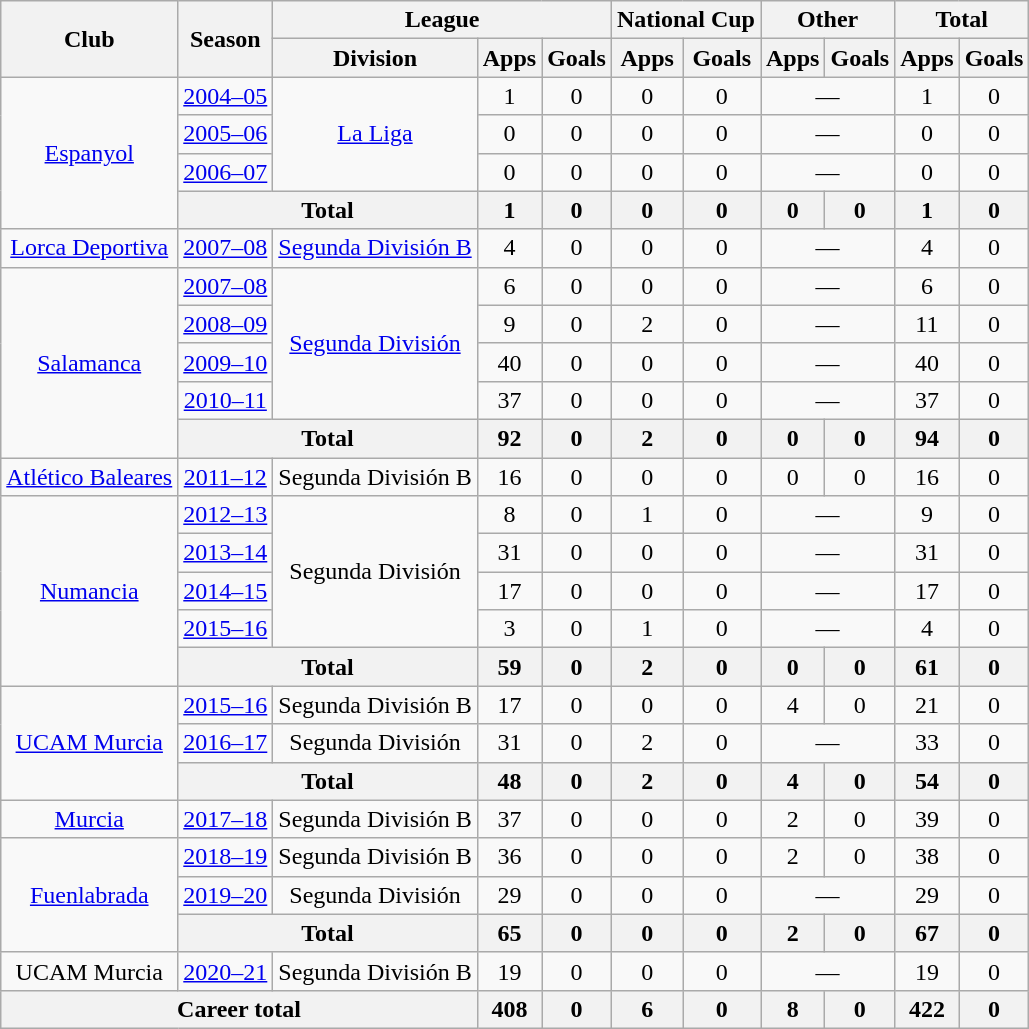<table class="wikitable" style="text-align:center">
<tr>
<th rowspan="2">Club</th>
<th rowspan="2">Season</th>
<th colspan="3">League</th>
<th colspan="2">National Cup</th>
<th colspan="2">Other</th>
<th colspan="2">Total</th>
</tr>
<tr>
<th>Division</th>
<th>Apps</th>
<th>Goals</th>
<th>Apps</th>
<th>Goals</th>
<th>Apps</th>
<th>Goals</th>
<th>Apps</th>
<th>Goals</th>
</tr>
<tr>
<td rowspan="4"><a href='#'>Espanyol</a></td>
<td><a href='#'>2004–05</a></td>
<td rowspan="3"><a href='#'>La Liga</a></td>
<td>1</td>
<td>0</td>
<td>0</td>
<td>0</td>
<td colspan="2">—</td>
<td>1</td>
<td>0</td>
</tr>
<tr>
<td><a href='#'>2005–06</a></td>
<td>0</td>
<td>0</td>
<td>0</td>
<td>0</td>
<td colspan="2">—</td>
<td>0</td>
<td>0</td>
</tr>
<tr>
<td><a href='#'>2006–07</a></td>
<td>0</td>
<td>0</td>
<td>0</td>
<td>0</td>
<td colspan="2">—</td>
<td>0</td>
<td>0</td>
</tr>
<tr>
<th colspan="2">Total</th>
<th>1</th>
<th>0</th>
<th>0</th>
<th>0</th>
<th>0</th>
<th>0</th>
<th>1</th>
<th>0</th>
</tr>
<tr>
<td><a href='#'>Lorca Deportiva</a></td>
<td><a href='#'>2007–08</a></td>
<td><a href='#'>Segunda División B</a></td>
<td>4</td>
<td>0</td>
<td>0</td>
<td>0</td>
<td colspan="2">—</td>
<td>4</td>
<td>0</td>
</tr>
<tr>
<td rowspan="5"><a href='#'>Salamanca</a></td>
<td><a href='#'>2007–08</a></td>
<td rowspan="4"><a href='#'>Segunda División</a></td>
<td>6</td>
<td>0</td>
<td>0</td>
<td>0</td>
<td colspan="2">—</td>
<td>6</td>
<td>0</td>
</tr>
<tr>
<td><a href='#'>2008–09</a></td>
<td>9</td>
<td>0</td>
<td>2</td>
<td>0</td>
<td colspan="2">—</td>
<td>11</td>
<td>0</td>
</tr>
<tr>
<td><a href='#'>2009–10</a></td>
<td>40</td>
<td>0</td>
<td>0</td>
<td>0</td>
<td colspan="2">—</td>
<td>40</td>
<td>0</td>
</tr>
<tr>
<td><a href='#'>2010–11</a></td>
<td>37</td>
<td>0</td>
<td>0</td>
<td>0</td>
<td colspan="2">—</td>
<td>37</td>
<td>0</td>
</tr>
<tr>
<th colspan="2">Total</th>
<th>92</th>
<th>0</th>
<th>2</th>
<th>0</th>
<th>0</th>
<th>0</th>
<th>94</th>
<th>0</th>
</tr>
<tr>
<td><a href='#'>Atlético Baleares</a></td>
<td><a href='#'>2011–12</a></td>
<td>Segunda División B</td>
<td>16</td>
<td>0</td>
<td>0</td>
<td>0</td>
<td>0</td>
<td>0</td>
<td>16</td>
<td>0</td>
</tr>
<tr>
<td rowspan="5"><a href='#'>Numancia</a></td>
<td><a href='#'>2012–13</a></td>
<td rowspan="4">Segunda División</td>
<td>8</td>
<td>0</td>
<td>1</td>
<td>0</td>
<td colspan="2">—</td>
<td>9</td>
<td>0</td>
</tr>
<tr>
<td><a href='#'>2013–14</a></td>
<td>31</td>
<td>0</td>
<td>0</td>
<td>0</td>
<td colspan="2">—</td>
<td>31</td>
<td>0</td>
</tr>
<tr>
<td><a href='#'>2014–15</a></td>
<td>17</td>
<td>0</td>
<td>0</td>
<td>0</td>
<td colspan="2">—</td>
<td>17</td>
<td>0</td>
</tr>
<tr>
<td><a href='#'>2015–16</a></td>
<td>3</td>
<td>0</td>
<td>1</td>
<td>0</td>
<td colspan="2">—</td>
<td>4</td>
<td>0</td>
</tr>
<tr>
<th colspan="2">Total</th>
<th>59</th>
<th>0</th>
<th>2</th>
<th>0</th>
<th>0</th>
<th>0</th>
<th>61</th>
<th>0</th>
</tr>
<tr>
<td rowspan="3"><a href='#'>UCAM Murcia</a></td>
<td><a href='#'>2015–16</a></td>
<td>Segunda División B</td>
<td>17</td>
<td>0</td>
<td>0</td>
<td>0</td>
<td>4</td>
<td>0</td>
<td>21</td>
<td>0</td>
</tr>
<tr>
<td><a href='#'>2016–17</a></td>
<td>Segunda División</td>
<td>31</td>
<td>0</td>
<td>2</td>
<td>0</td>
<td colspan="2">—</td>
<td>33</td>
<td>0</td>
</tr>
<tr>
<th colspan="2">Total</th>
<th>48</th>
<th>0</th>
<th>2</th>
<th>0</th>
<th>4</th>
<th>0</th>
<th>54</th>
<th>0</th>
</tr>
<tr>
<td><a href='#'>Murcia</a></td>
<td><a href='#'>2017–18</a></td>
<td>Segunda División B</td>
<td>37</td>
<td>0</td>
<td>0</td>
<td>0</td>
<td>2</td>
<td>0</td>
<td>39</td>
<td>0</td>
</tr>
<tr>
<td rowspan="3"><a href='#'>Fuenlabrada</a></td>
<td><a href='#'>2018–19</a></td>
<td>Segunda División B</td>
<td>36</td>
<td>0</td>
<td>0</td>
<td>0</td>
<td>2</td>
<td>0</td>
<td>38</td>
<td>0</td>
</tr>
<tr>
<td><a href='#'>2019–20</a></td>
<td>Segunda División</td>
<td>29</td>
<td>0</td>
<td>0</td>
<td>0</td>
<td colspan="2">—</td>
<td>29</td>
<td>0</td>
</tr>
<tr>
<th colspan="2">Total</th>
<th>65</th>
<th>0</th>
<th>0</th>
<th>0</th>
<th>2</th>
<th>0</th>
<th>67</th>
<th>0</th>
</tr>
<tr>
<td>UCAM Murcia</td>
<td><a href='#'>2020–21</a></td>
<td>Segunda División B</td>
<td>19</td>
<td>0</td>
<td>0</td>
<td>0</td>
<td colspan="2">—</td>
<td>19</td>
<td>0</td>
</tr>
<tr>
<th colspan="3">Career total</th>
<th>408</th>
<th>0</th>
<th>6</th>
<th>0</th>
<th>8</th>
<th>0</th>
<th>422</th>
<th>0</th>
</tr>
</table>
